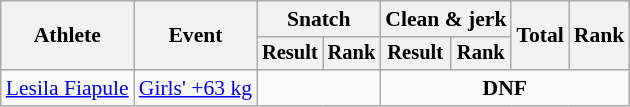<table class=wikitable style="text-align:center; font-size:90%">
<tr>
<th rowspan="2">Athlete</th>
<th rowspan="2">Event</th>
<th colspan="2">Snatch</th>
<th colspan="2">Clean & jerk</th>
<th rowspan="2">Total</th>
<th rowspan="2">Rank</th>
</tr>
<tr style="font-size:95%">
<th>Result</th>
<th>Rank</th>
<th>Result</th>
<th>Rank</th>
</tr>
<tr>
<td><a href='#'>Lesila Fiapule</a></td>
<td><a href='#'>Girls' +63 kg</a></td>
<td colspan=2></td>
<td colspan=4><strong>DNF</strong></td>
</tr>
</table>
